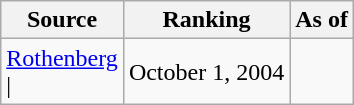<table class="wikitable" style="text-align:center">
<tr>
<th>Source</th>
<th>Ranking</th>
<th>As of</th>
</tr>
<tr>
<td align=left><a href='#'>Rothenberg</a><br>| </td>
<td>October 1, 2004</td>
</tr>
</table>
